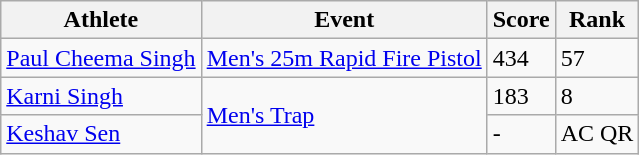<table class="wikitable">
<tr>
<th>Athlete</th>
<th>Event</th>
<th>Score</th>
<th>Rank</th>
</tr>
<tr>
<td><a href='#'>Paul Cheema Singh</a></td>
<td><a href='#'>Men's  25m Rapid Fire Pistol</a></td>
<td>434</td>
<td>57</td>
</tr>
<tr>
<td><a href='#'>Karni Singh</a></td>
<td rowspan="2"><a href='#'>Men's Trap</a></td>
<td>183</td>
<td>8</td>
</tr>
<tr>
<td><a href='#'>Keshav Sen</a></td>
<td>-</td>
<td>AC QR</td>
</tr>
</table>
